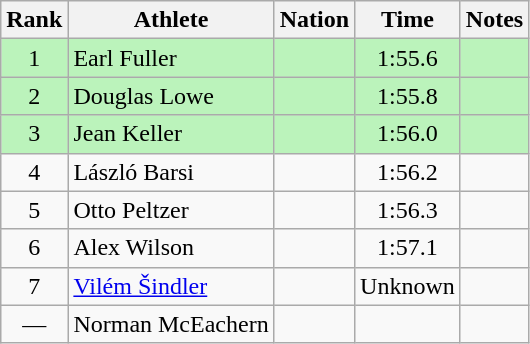<table class="wikitable sortable" style="text-align:center">
<tr>
<th>Rank</th>
<th>Athlete</th>
<th>Nation</th>
<th>Time</th>
<th>Notes</th>
</tr>
<tr bgcolor=bbf3bb>
<td>1</td>
<td align=left>Earl Fuller</td>
<td align=left></td>
<td>1:55.6</td>
<td></td>
</tr>
<tr bgcolor=bbf3bb>
<td>2</td>
<td align=left>Douglas Lowe</td>
<td align=left></td>
<td>1:55.8</td>
<td></td>
</tr>
<tr bgcolor=bbf3bb>
<td>3</td>
<td align=left>Jean Keller</td>
<td align=left></td>
<td>1:56.0</td>
<td></td>
</tr>
<tr>
<td>4</td>
<td align=left>László Barsi</td>
<td align=left></td>
<td>1:56.2</td>
<td></td>
</tr>
<tr>
<td>5</td>
<td align=left>Otto Peltzer</td>
<td align=left></td>
<td>1:56.3</td>
<td></td>
</tr>
<tr>
<td>6</td>
<td align=left>Alex Wilson</td>
<td align=left></td>
<td>1:57.1</td>
<td></td>
</tr>
<tr>
<td>7</td>
<td align=left><a href='#'>Vilém Šindler</a></td>
<td align=left></td>
<td data-sort-value=2:00.0>Unknown</td>
<td></td>
</tr>
<tr>
<td data-sort-value=8>—</td>
<td align=left>Norman McEachern</td>
<td align=left></td>
<td></td>
<td></td>
</tr>
</table>
